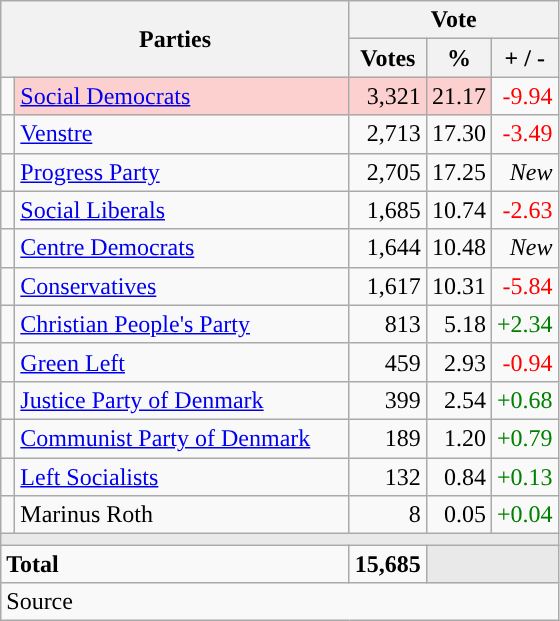<table class="wikitable" style="text-align:right;">
<tr>
<th style="text-align:centre;" rowspan="2" colspan="2" width="225">Parties</th>
<th colspan="3">Vote</th>
</tr>
<tr>
<th width="15">Votes</th>
<th width="15">%</th>
<th width="15">+ / -</th>
</tr>
<tr>
<td width="2" style="color:inherit;background:"></td>
<td bgcolor=#fbd0ce  align="left"><a href='#'>Social Democrats</a></td>
<td bgcolor=#fbd0ce>3,321</td>
<td bgcolor=#fbd0ce>21.17</td>
<td style=color:red;>-9.94</td>
</tr>
<tr>
<td width="2" style="color:inherit;background:"></td>
<td align="left"><a href='#'>Venstre</a></td>
<td>2,713</td>
<td>17.30</td>
<td style=color:red;>-3.49</td>
</tr>
<tr>
<td width="2" style="color:inherit;background:"></td>
<td align="left"><a href='#'>Progress Party</a></td>
<td>2,705</td>
<td>17.25</td>
<td><em>New</em></td>
</tr>
<tr>
<td width="2" style="color:inherit;background:"></td>
<td align="left"><a href='#'>Social Liberals</a></td>
<td>1,685</td>
<td>10.74</td>
<td style=color:red;>-2.63</td>
</tr>
<tr>
<td width="2" style="color:inherit;background:"></td>
<td align="left"><a href='#'>Centre Democrats</a></td>
<td>1,644</td>
<td>10.48</td>
<td><em>New</em></td>
</tr>
<tr>
<td width="2" style="color:inherit;background:"></td>
<td align="left"><a href='#'>Conservatives</a></td>
<td>1,617</td>
<td>10.31</td>
<td style=color:red;>-5.84</td>
</tr>
<tr>
<td width="2" style="color:inherit;background:"></td>
<td align="left"><a href='#'>Christian People's Party</a></td>
<td>813</td>
<td>5.18</td>
<td style=color:green;>+2.34</td>
</tr>
<tr>
<td width="2" style="color:inherit;background:"></td>
<td align="left"><a href='#'>Green Left</a></td>
<td>459</td>
<td>2.93</td>
<td style=color:red;>-0.94</td>
</tr>
<tr>
<td width="2" style="color:inherit;background:"></td>
<td align="left"><a href='#'>Justice Party of Denmark</a></td>
<td>399</td>
<td>2.54</td>
<td style=color:green;>+0.68</td>
</tr>
<tr>
<td width="2" style="color:inherit;background:"></td>
<td align="left"><a href='#'>Communist Party of Denmark</a></td>
<td>189</td>
<td>1.20</td>
<td style=color:green;>+0.79</td>
</tr>
<tr>
<td width="2" style="color:inherit;background:"></td>
<td align="left"><a href='#'>Left Socialists</a></td>
<td>132</td>
<td>0.84</td>
<td style=color:green;>+0.13</td>
</tr>
<tr>
<td width="2" style="color:inherit;background:"></td>
<td align="left">Marinus Roth</td>
<td>8</td>
<td>0.05</td>
<td style=color:green;>+0.04</td>
</tr>
<tr>
<td colspan="7" bgcolor="#E9E9E9"></td>
</tr>
<tr>
<td align="left" colspan="2"><strong>Total</strong></td>
<td><strong>15,685</strong></td>
<td bgcolor="#E9E9E9" colspan="2"></td>
</tr>
<tr>
<td align="left" colspan="6">Source</td>
</tr>
</table>
